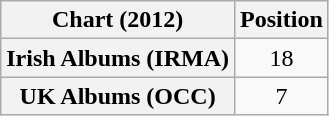<table class="wikitable sortable plainrowheaders">
<tr>
<th scope="col">Chart (2012)</th>
<th scope="col">Position</th>
</tr>
<tr>
<th scope="row">Irish Albums (IRMA)</th>
<td align="center">18</td>
</tr>
<tr>
<th scope="row">UK Albums (OCC)</th>
<td align="center">7</td>
</tr>
</table>
